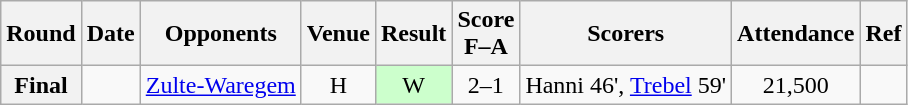<table class="wikitable plainrowheaders" style="text-align:center">
<tr>
<th scope="col">Round</th>
<th scope="col">Date</th>
<th scope="col">Opponents</th>
<th scope="col">Venue</th>
<th scope="col">Result</th>
<th scope="col">Score<br>F–A</th>
<th scope="col" class="unsortable">Scorers</th>
<th scope="col">Attendance</th>
<th scope="col" class="unsortable">Ref</th>
</tr>
<tr>
<th scope="row">Final</th>
<td align="left"></td>
<td align="left"><a href='#'>Zulte-Waregem</a></td>
<td>H</td>
<td style="background-color:#CCFFCC">W</td>
<td>2–1</td>
<td align="left">Hanni 46', <a href='#'>Trebel</a> 59'</td>
<td>21,500</td>
<td></td>
</tr>
</table>
